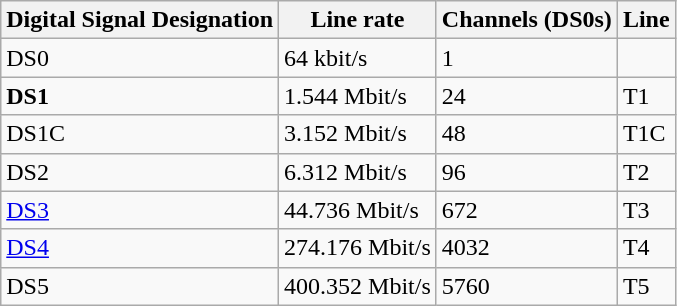<table class="wikitable">
<tr>
<th>Digital Signal Designation</th>
<th>Line rate</th>
<th>Channels (DS0s)</th>
<th>Line</th>
</tr>
<tr>
<td>DS0</td>
<td>64 kbit/s</td>
<td>1</td>
<td></td>
</tr>
<tr>
<td><strong>DS1</strong></td>
<td>1.544 Mbit/s</td>
<td>24</td>
<td>T1</td>
</tr>
<tr>
<td>DS1C</td>
<td>3.152 Mbit/s</td>
<td>48</td>
<td>T1C</td>
</tr>
<tr>
<td>DS2</td>
<td>6.312 Mbit/s</td>
<td>96</td>
<td>T2</td>
</tr>
<tr>
<td><a href='#'>DS3</a></td>
<td>44.736 Mbit/s</td>
<td>672</td>
<td>T3</td>
</tr>
<tr>
<td><a href='#'>DS4</a></td>
<td>274.176 Mbit/s</td>
<td>4032</td>
<td>T4</td>
</tr>
<tr>
<td>DS5</td>
<td>400.352 Mbit/s</td>
<td>5760</td>
<td>T5</td>
</tr>
</table>
